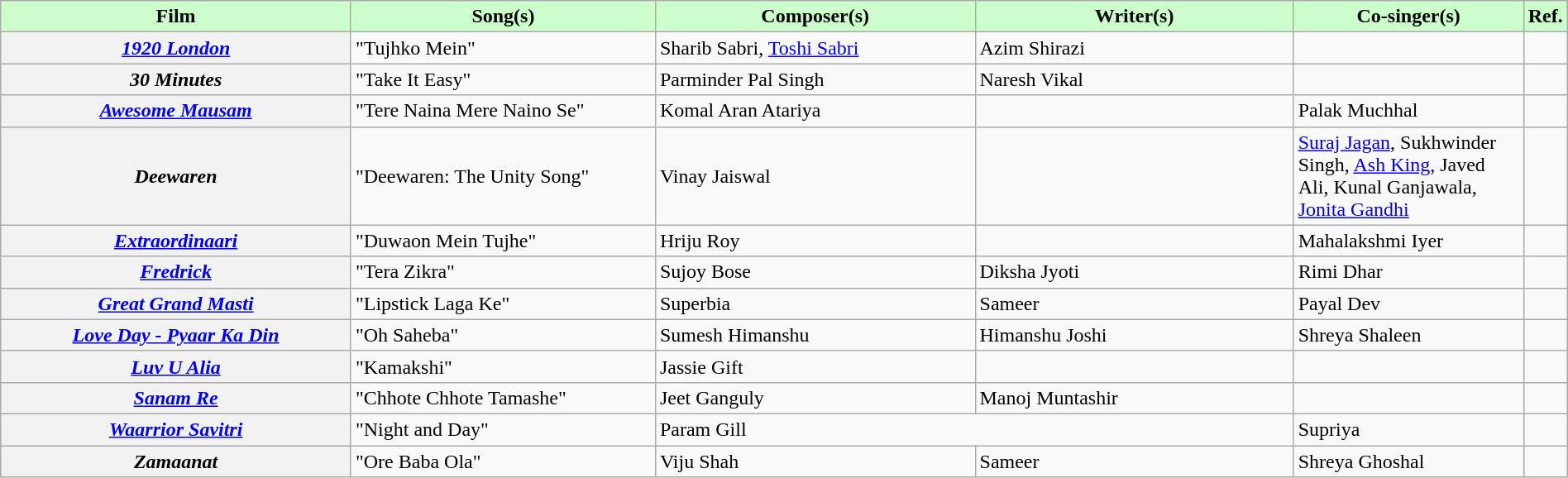<table class="wikitable plainrowheaders" style="width:100%;" textcolor:#000;">
<tr style="background:#cfc; text-align:center;">
<td scope="col" style="width:23%;"><strong>Film</strong></td>
<td scope="col" style="width:20%;"><strong>Song(s)</strong></td>
<td scope="col" style="width:21%;"><strong>Composer(s)</strong></td>
<td scope="col" style="width:21%;"><strong>Writer(s)</strong></td>
<td scope="col" style="width:18%;"><strong>Co-singer(s)</strong></td>
<td scope="col" style="width:1%;"><strong>Ref.</strong></td>
</tr>
<tr>
<th scope="row"><em><a href='#'>1920 London</a></em></th>
<td>"Tujhko Mein"</td>
<td>Sharib Sabri, <a href='#'>Toshi Sabri</a></td>
<td>Azim Shirazi</td>
<td></td>
<td></td>
</tr>
<tr>
<th><em>30 Minutes</em></th>
<td>"Take It Easy"</td>
<td>Parminder Pal Singh</td>
<td>Naresh Vikal</td>
<td></td>
<td></td>
</tr>
<tr>
<th Scope="row"><em><a href='#'>Awesome Mausam</a></em></th>
<td>"Tere Naina Mere Naino Se"</td>
<td>Komal Aran Atariya</td>
<td></td>
<td>Palak Muchhal</td>
<td></td>
</tr>
<tr>
<th scope="row"><em>Deewaren</em></th>
<td>"Deewaren: The Unity Song"</td>
<td>Vinay Jaiswal</td>
<td></td>
<td><a href='#'>Suraj Jagan</a>, Sukhwinder Singh, <a href='#'>Ash King</a>, Javed Ali, Kunal Ganjawala, <a href='#'>Jonita Gandhi</a></td>
<td></td>
</tr>
<tr>
<th scope="row"><em><a href='#'>Extraordinaari</a></em></th>
<td>"Duwaon Mein Tujhe"</td>
<td>Hriju Roy</td>
<td></td>
<td>Mahalakshmi Iyer</td>
<td></td>
</tr>
<tr>
<th><em><a href='#'>Fredrick</a></em></th>
<td>"Tera Zikra"</td>
<td>Sujoy Bose</td>
<td>Diksha Jyoti</td>
<td>Rimi Dhar</td>
<td></td>
</tr>
<tr>
<th scope="row"><em><a href='#'>Great Grand Masti</a></em></th>
<td>"Lipstick Laga Ke"</td>
<td>Superbia</td>
<td>Sameer</td>
<td>Payal Dev</td>
<td></td>
</tr>
<tr>
<th Scope="row"><em><a href='#'>Love Day - Pyaar Ka Din</a></em></th>
<td>"Oh Saheba"</td>
<td>Sumesh Himanshu</td>
<td>Himanshu Joshi</td>
<td>Shreya Shaleen</td>
<td></td>
</tr>
<tr>
<th Scope="row"><em><a href='#'>Luv U Alia</a></em></th>
<td>"Kamakshi"</td>
<td>Jassie Gift</td>
<td></td>
<td></td>
<td></td>
</tr>
<tr>
<th Scope="row"><em><a href='#'>Sanam Re</a></em></th>
<td>"Chhote Chhote Tamashe"</td>
<td>Jeet Ganguly</td>
<td>Manoj Muntashir</td>
<td></td>
<td></td>
</tr>
<tr>
<th scope="row"><em><a href='#'>Waarrior Savitri</a></em></th>
<td>"Night and Day"</td>
<td colspan="2">Param Gill</td>
<td>Supriya</td>
<td></td>
</tr>
<tr>
<th scope="row"><em>Zamaanat</em></th>
<td>"Ore Baba Ola"</td>
<td>Viju Shah</td>
<td>Sameer</td>
<td>Shreya Ghoshal</td>
<td></td>
</tr>
</table>
